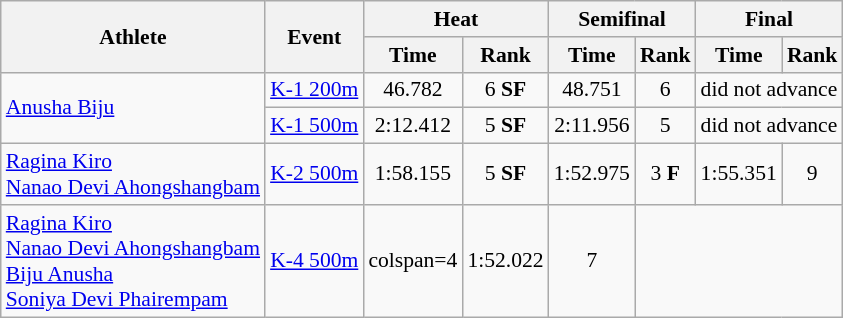<table class="wikitable" style="text-align:center; font-size:90%">
<tr>
<th rowspan="2">Athlete</th>
<th rowspan="2">Event</th>
<th colspan="2">Heat</th>
<th colspan="2">Semifinal</th>
<th colspan="2">Final</th>
</tr>
<tr>
<th>Time</th>
<th>Rank</th>
<th>Time</th>
<th>Rank</th>
<th>Time</th>
<th>Rank</th>
</tr>
<tr>
<td align=left rowspan=2><a href='#'>Anusha Biju</a></td>
<td><a href='#'>K-1 200m</a></td>
<td>46.782</td>
<td>6 <strong>SF</strong></td>
<td>48.751</td>
<td>6</td>
<td colspan="2">did not advance</td>
</tr>
<tr>
<td align=left><a href='#'>K-1 500m</a></td>
<td>2:12.412</td>
<td>5 <strong>SF</strong></td>
<td>2:11.956</td>
<td>5</td>
<td colspan="2">did not advance</td>
</tr>
<tr>
<td align=left><a href='#'>Ragina Kiro</a><br><a href='#'>Nanao Devi Ahongshangbam</a></td>
<td align=left><a href='#'>K-2 500m</a></td>
<td>1:58.155</td>
<td>5 <strong>SF</strong></td>
<td>1:52.975</td>
<td>3 <strong>F</strong></td>
<td>1:55.351</td>
<td>9</td>
</tr>
<tr>
<td align=left><a href='#'>Ragina Kiro</a><br><a href='#'>Nanao Devi Ahongshangbam</a><br><a href='#'>Biju Anusha</a><br><a href='#'>Soniya Devi Phairempam</a></td>
<td align=left><a href='#'>K-4 500m</a></td>
<td>colspan=4 </td>
<td>1:52.022</td>
<td>7</td>
</tr>
</table>
